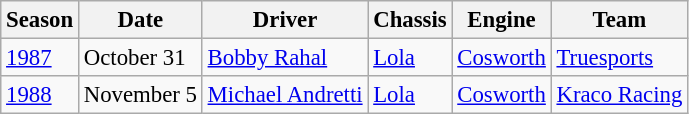<table class="wikitable" style="font-size: 95%;">
<tr>
<th>Season</th>
<th>Date</th>
<th>Driver</th>
<th>Chassis</th>
<th>Engine</th>
<th>Team</th>
</tr>
<tr>
<td><a href='#'>1987</a></td>
<td>October 31</td>
<td> <a href='#'>Bobby Rahal</a></td>
<td><a href='#'>Lola</a></td>
<td><a href='#'>Cosworth</a></td>
<td><a href='#'>Truesports</a></td>
</tr>
<tr>
<td><a href='#'>1988</a></td>
<td>November 5</td>
<td> <a href='#'>Michael Andretti</a></td>
<td><a href='#'>Lola</a></td>
<td><a href='#'>Cosworth</a></td>
<td><a href='#'>Kraco Racing</a></td>
</tr>
</table>
